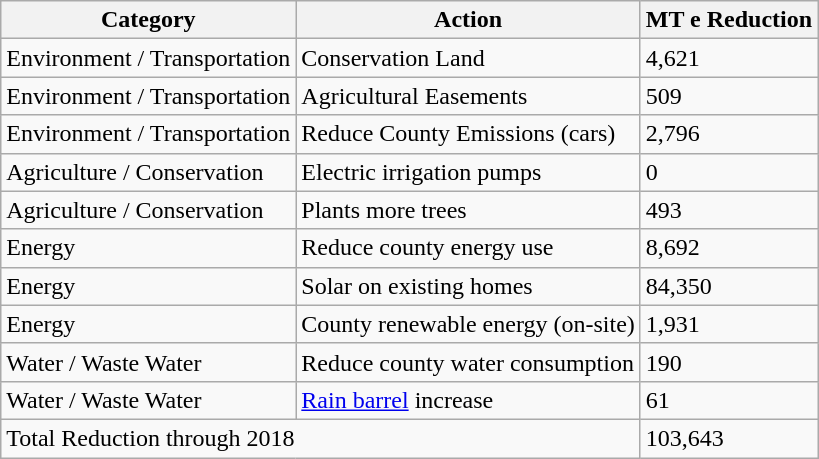<table class="wikitable">
<tr>
<th>Category</th>
<th>Action</th>
<th><strong>MT e  Reduction</strong></th>
</tr>
<tr>
<td>Environment / Transportation</td>
<td>Conservation Land</td>
<td>4,621</td>
</tr>
<tr>
<td>Environment / Transportation</td>
<td>Agricultural Easements</td>
<td>509</td>
</tr>
<tr>
<td>Environment / Transportation</td>
<td>Reduce County Emissions (cars)</td>
<td>2,796</td>
</tr>
<tr>
<td>Agriculture / Conservation</td>
<td>Electric irrigation pumps</td>
<td>0</td>
</tr>
<tr>
<td>Agriculture / Conservation</td>
<td>Plants more trees</td>
<td>493</td>
</tr>
<tr>
<td>Energy</td>
<td>Reduce county energy use</td>
<td>8,692</td>
</tr>
<tr>
<td>Energy</td>
<td>Solar on existing homes</td>
<td>84,350</td>
</tr>
<tr>
<td>Energy</td>
<td>County renewable energy (on-site)</td>
<td>1,931</td>
</tr>
<tr>
<td>Water / Waste Water</td>
<td>Reduce county water consumption</td>
<td>190</td>
</tr>
<tr>
<td>Water / Waste Water</td>
<td><a href='#'>Rain barrel</a> increase</td>
<td>61</td>
</tr>
<tr>
<td colspan="2">Total Reduction through 2018</td>
<td>103,643</td>
</tr>
</table>
